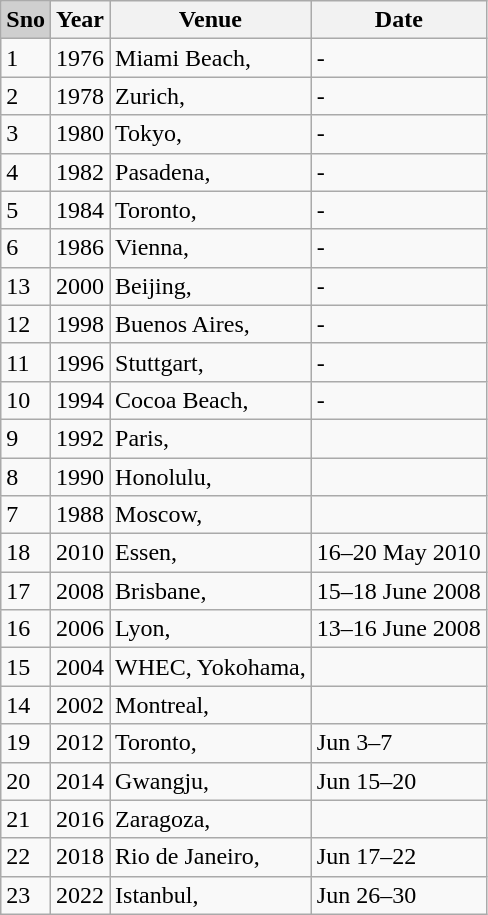<table class="wikitable sortable">
<tr>
<th style="background:#cfcfcf; text-align:center;">Sno</th>
<th>Year</th>
<th>Venue</th>
<th>Date</th>
</tr>
<tr>
<td>1</td>
<td>1976</td>
<td>Miami Beach, </td>
<td>-</td>
</tr>
<tr>
<td>2</td>
<td>1978</td>
<td>Zurich, </td>
<td>-</td>
</tr>
<tr>
<td>3</td>
<td>1980</td>
<td>Tokyo, </td>
<td>-</td>
</tr>
<tr>
<td>4</td>
<td>1982</td>
<td>Pasadena, </td>
<td>-</td>
</tr>
<tr>
<td>5</td>
<td>1984</td>
<td>Toronto, </td>
<td>-</td>
</tr>
<tr>
<td>6</td>
<td>1986</td>
<td>Vienna, </td>
<td>-</td>
</tr>
<tr>
<td>13</td>
<td>2000</td>
<td>Beijing, </td>
<td>-</td>
</tr>
<tr>
<td>12</td>
<td>1998</td>
<td>Buenos Aires, </td>
<td>-</td>
</tr>
<tr>
<td>11</td>
<td>1996</td>
<td>Stuttgart, </td>
<td>-</td>
</tr>
<tr>
<td>10</td>
<td>1994</td>
<td>Cocoa Beach, </td>
<td>-</td>
</tr>
<tr>
<td>9</td>
<td>1992</td>
<td>Paris, </td>
<td></td>
</tr>
<tr>
<td>8</td>
<td>1990</td>
<td>Honolulu, </td>
<td></td>
</tr>
<tr>
<td>7</td>
<td>1988</td>
<td>Moscow, </td>
<td></td>
</tr>
<tr>
<td>18</td>
<td>2010</td>
<td>Essen, </td>
<td>16–20 May 2010</td>
</tr>
<tr>
<td>17</td>
<td>2008</td>
<td>Brisbane, </td>
<td>15–18 June 2008</td>
</tr>
<tr>
<td>16</td>
<td>2006</td>
<td>Lyon, </td>
<td>13–16 June 2008</td>
</tr>
<tr>
<td>15</td>
<td>2004</td>
<td>WHEC, Yokohama, </td>
<td></td>
</tr>
<tr>
<td>14</td>
<td>2002</td>
<td>Montreal, </td>
<td></td>
</tr>
<tr>
<td>19</td>
<td>2012</td>
<td>Toronto, </td>
<td>Jun 3–7</td>
</tr>
<tr>
<td>20</td>
<td>2014</td>
<td>Gwangju, </td>
<td>Jun 15–20</td>
</tr>
<tr>
<td>21</td>
<td>2016</td>
<td>Zaragoza, </td>
</tr>
<tr>
<td>22</td>
<td>2018</td>
<td>Rio de Janeiro, </td>
<td>Jun 17–22</td>
</tr>
<tr>
<td>23</td>
<td>2022</td>
<td>Istanbul, </td>
<td>Jun 26–30</td>
</tr>
</table>
